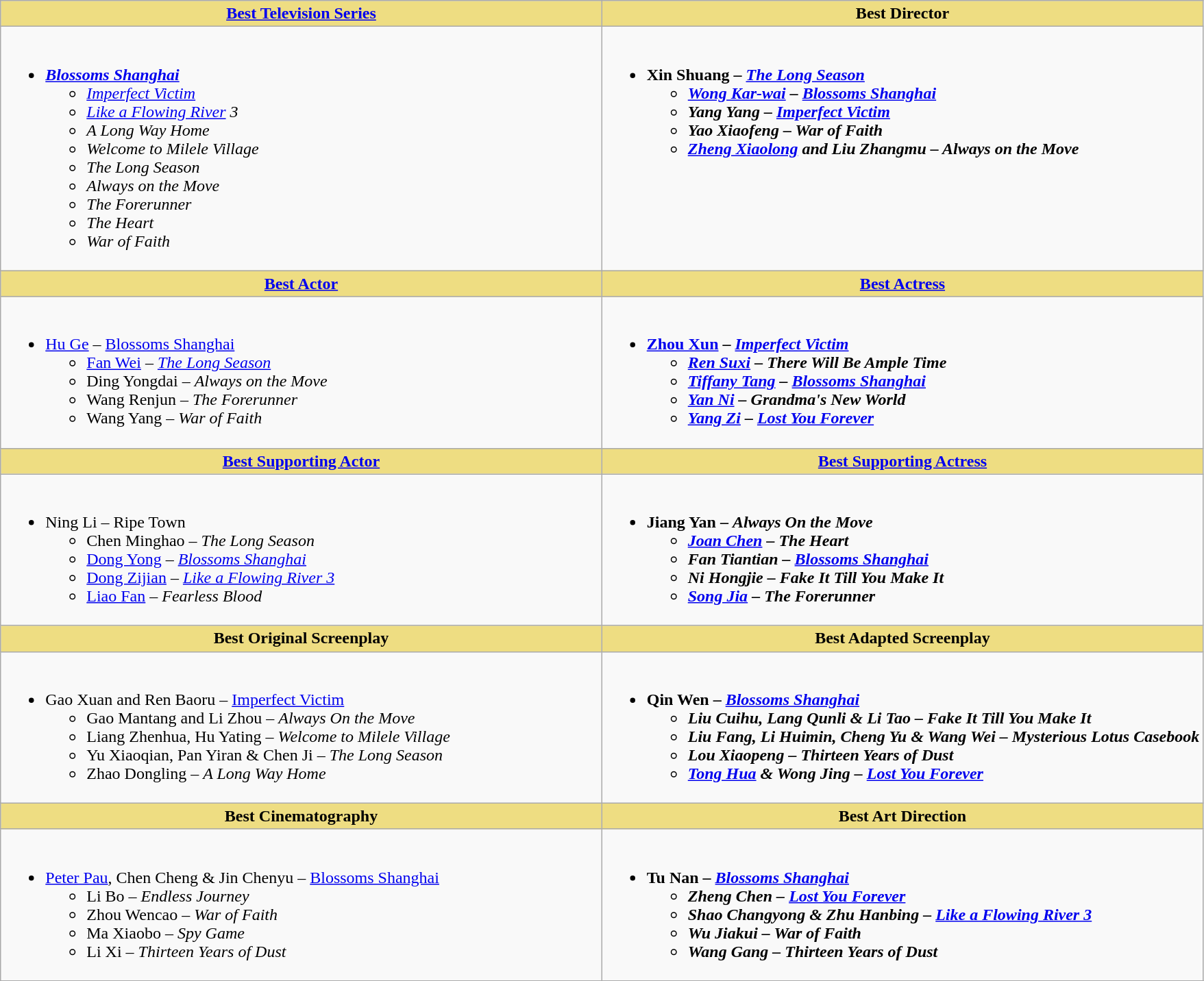<table class="wikitable">
<tr>
<th style="background:#EEDD82; valign="top" width="50%"><a href='#'>Best Television Series</a></th>
<th style="background:#EEDD82; valign="top" width="50%">Best Director</th>
</tr>
<tr>
<td valign="top"><br><ul><li><strong><em><a href='#'>Blossoms Shanghai</a></em></strong><ul><li><em><a href='#'>Imperfect Victim</a></em></li><li><em><a href='#'>Like a Flowing River</a> 3</em></li><li><em>A Long Way Home</em></li><li><em>Welcome to Milele Village </em></li><li><em>The Long Season</em></li><li><em>Always on the Move</em></li><li><em>The Forerunner</em></li><li><em>The Heart</em></li><li><em>War of Faith</em></li></ul></li></ul></td>
<td valign="top"><br><ul><li><strong>Xin Shuang – <em><a href='#'>The Long Season</a><strong><em><ul><li><a href='#'>Wong Kar-wai</a> – </em><a href='#'>Blossoms Shanghai</a><em></li><li>Yang Yang – </em><a href='#'>Imperfect Victim</a><em></li><li>Yao Xiaofeng – </em>War of Faith<em></li><li><a href='#'>Zheng Xiaolong</a> and Liu Zhangmu – </em>Always on the Move<em></li></ul></li></ul></td>
</tr>
<tr>
<th style="background:#EEDD82; valign="top" width="50%"><a href='#'>Best Actor</a></th>
<th style="background:#EEDD82; valign="top" width="50%"><a href='#'>Best Actress</a></th>
</tr>
<tr>
<td valign="top"><br><ul><li></strong><a href='#'>Hu Ge</a> – </em><a href='#'>Blossoms Shanghai</a></em></strong><ul><li><a href='#'>Fan Wei</a> – <em><a href='#'>The Long Season</a></em></li><li>Ding Yongdai – <em>Always on the Move</em></li><li>Wang Renjun – <em>The Forerunner</em></li><li>Wang Yang – <em>War of Faith</em></li></ul></li></ul></td>
<td valign="top"><br><ul><li><strong><a href='#'>Zhou Xun</a> – <em><a href='#'>Imperfect Victim</a><strong><em><ul><li><a href='#'>Ren Suxi</a> – </em>There Will Be Ample Time<em></li><li><a href='#'>Tiffany Tang</a> – </em><a href='#'>Blossoms Shanghai</a><em></li><li><a href='#'>Yan Ni</a> – </em>Grandma's New World<em></li><li><a href='#'>Yang Zi</a> – </em><a href='#'>Lost You Forever</a><em></li></ul></li></ul></td>
</tr>
<tr>
<th style="background:#EEDD82; valign="top" width="50%"><a href='#'>Best Supporting 

Actor</a></th>
<th style="background:#EEDD82; valign="top" width="50%"><a href='#'>Best Supporting 

Actress</a></th>
</tr>
<tr>
<td valign="top"><br><ul><li></strong>Ning Li – </em>Ripe Town</em></strong><ul><li>Chen Minghao – <em>The Long Season</em></li><li><a href='#'>Dong Yong</a> – <em><a href='#'>Blossoms Shanghai</a></em></li><li><a href='#'>Dong Zijian</a> – <em><a href='#'>Like a Flowing River 3</a></em></li><li><a href='#'>Liao Fan</a> – <em>Fearless Blood</em></li></ul></li></ul></td>
<td valign="top"><br><ul><li><strong>Jiang Yan – <em>Always On the Move<strong><em><ul><li><a href='#'>Joan Chen</a> – </em>The Heart<em></li><li>Fan Tiantian – </em><a href='#'>Blossoms Shanghai</a><em></li><li>Ni Hongjie – </em>Fake It Till You Make It<em></li><li><a href='#'>Song Jia</a> –  </em>The Forerunner<em></li></ul></li></ul></td>
</tr>
<tr>
<th style="background:#EEDD82; valign="top" width="50%">Best Original Screenplay</th>
<th style="background:#EEDD82; valign="top" width="50%">Best Adapted Screenplay</th>
</tr>
<tr>
<td valign="top"><br><ul><li></strong>Gao Xuan and Ren Baoru  – </em><a href='#'>Imperfect Victim</a></em></strong><ul><li>Gao Mantang and Li Zhou – <em>Always On the Move</em></li><li>Liang Zhenhua, Hu Yating – <em>Welcome to Milele Village</em></li><li>Yu Xiaoqian, Pan Yiran & Chen Ji  – <em>The Long Season</em></li><li>Zhao Dongling – <em>A Long Way Home</em></li></ul></li></ul></td>
<td valign="top"><br><ul><li><strong>Qin Wen  – <em><a href='#'>Blossoms Shanghai</a><strong><em><ul><li>Liu Cuihu, Lang Qunli & Li Tao – </em>Fake It Till You Make It<em></li><li>Liu Fang, Li Huimin, Cheng Yu & Wang Wei – </em>Mysterious Lotus Casebook<em></li><li>Lou Xiaopeng – </em>Thirteen Years of Dust<em></li><li><a href='#'>Tong Hua</a> & Wong Jing – </em><a href='#'>Lost You Forever</a><em></li></ul></li></ul></td>
</tr>
<tr>
<th style="background:#EEDD82; valign="top" width="50%">Best Cinematography</th>
<th style="background:#EEDD82; valign="top" width="50%">Best Art Direction</th>
</tr>
<tr>
<td valign="top"><br><ul><li></strong><a href='#'>Peter Pau</a>, Chen Cheng & Jin Chenyu – </em><a href='#'>Blossoms Shanghai</a></em></strong><ul><li>Li Bo – <em>Endless Journey</em></li><li>Zhou Wencao – <em>War of Faith</em></li><li>Ma Xiaobo – <em>Spy Game</em></li><li>Li Xi – <em>Thirteen Years of Dust</em></li></ul></li></ul></td>
<td valign="top"><br><ul><li><strong>Tu Nan – <em><a href='#'>Blossoms Shanghai</a><strong><em><ul><li>Zheng Chen – </em><a href='#'>Lost You Forever</a><em></li><li>Shao Changyong & Zhu Hanbing – </em><a href='#'>Like a Flowing River 3</a><em></li><li>Wu Jiakui – </em>War of Faith<em></li><li>Wang Gang – </em>Thirteen Years of Dust<em></li></ul></li></ul></td>
</tr>
<tr>
</tr>
</table>
